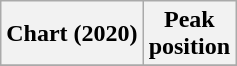<table class="wikitable sortable plainrowheaders" style="text-align:center">
<tr>
<th scope="col">Chart (2020)</th>
<th scope="col">Peak<br> position</th>
</tr>
<tr>
</tr>
</table>
